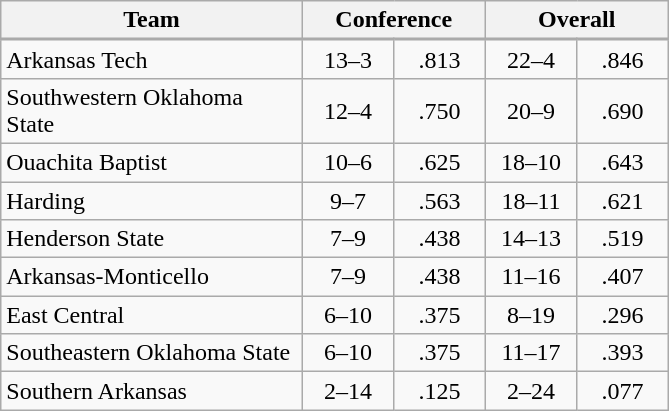<table class="wikitable" style="text-align:center">
<tr>
<th>Team</th>
<th colspan=2>Conference</th>
<th colspan=2>Overall</th>
</tr>
<tr height=0>
<td style="padding:0" width=200></td>
<td style="padding:0" width=60></td>
<td style="padding:0" width=60></td>
<td style="padding:0" width=60></td>
<td style="padding:0" width=60></td>
</tr>
<tr>
<td align=left>Arkansas Tech</td>
<td>13–3</td>
<td>.813</td>
<td>22–4</td>
<td>.846</td>
</tr>
<tr>
<td align=left>Southwestern Oklahoma State</td>
<td>12–4</td>
<td>.750</td>
<td>20–9</td>
<td>.690</td>
</tr>
<tr>
<td align=left>Ouachita Baptist</td>
<td>10–6</td>
<td>.625</td>
<td>18–10</td>
<td>.643</td>
</tr>
<tr>
<td align=left>Harding</td>
<td>9–7</td>
<td>.563</td>
<td>18–11</td>
<td>.621</td>
</tr>
<tr>
<td align=left>Henderson State</td>
<td>7–9</td>
<td>.438</td>
<td>14–13</td>
<td>.519</td>
</tr>
<tr>
<td align=left>Arkansas-Monticello</td>
<td>7–9</td>
<td>.438</td>
<td>11–16</td>
<td>.407</td>
</tr>
<tr>
<td align=left>East Central</td>
<td>6–10</td>
<td>.375</td>
<td>8–19</td>
<td>.296</td>
</tr>
<tr>
<td align=left>Southeastern Oklahoma State</td>
<td>6–10</td>
<td>.375</td>
<td>11–17</td>
<td>.393</td>
</tr>
<tr>
<td align=left>Southern Arkansas</td>
<td>2–14</td>
<td>.125</td>
<td>2–24</td>
<td>.077</td>
</tr>
</table>
